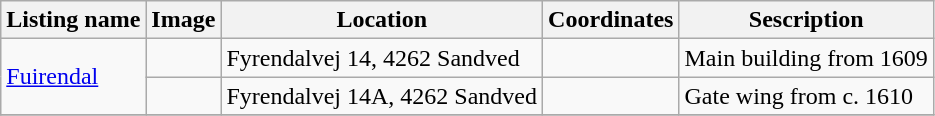<table class="wikitable sortable">
<tr>
<th>Listing name</th>
<th>Image</th>
<th>Location</th>
<th>Coordinates</th>
<th>Sescription</th>
</tr>
<tr>
<td rowspan="2"><a href='#'>Fuirendal</a></td>
<td></td>
<td>Fyrendalvej 14, 4262 Sandved</td>
<td></td>
<td>Main building from 1609</td>
</tr>
<tr>
<td></td>
<td>Fyrendalvej 14A, 4262 Sandved</td>
<td></td>
<td>Gate wing from c. 1610</td>
</tr>
<tr>
</tr>
</table>
